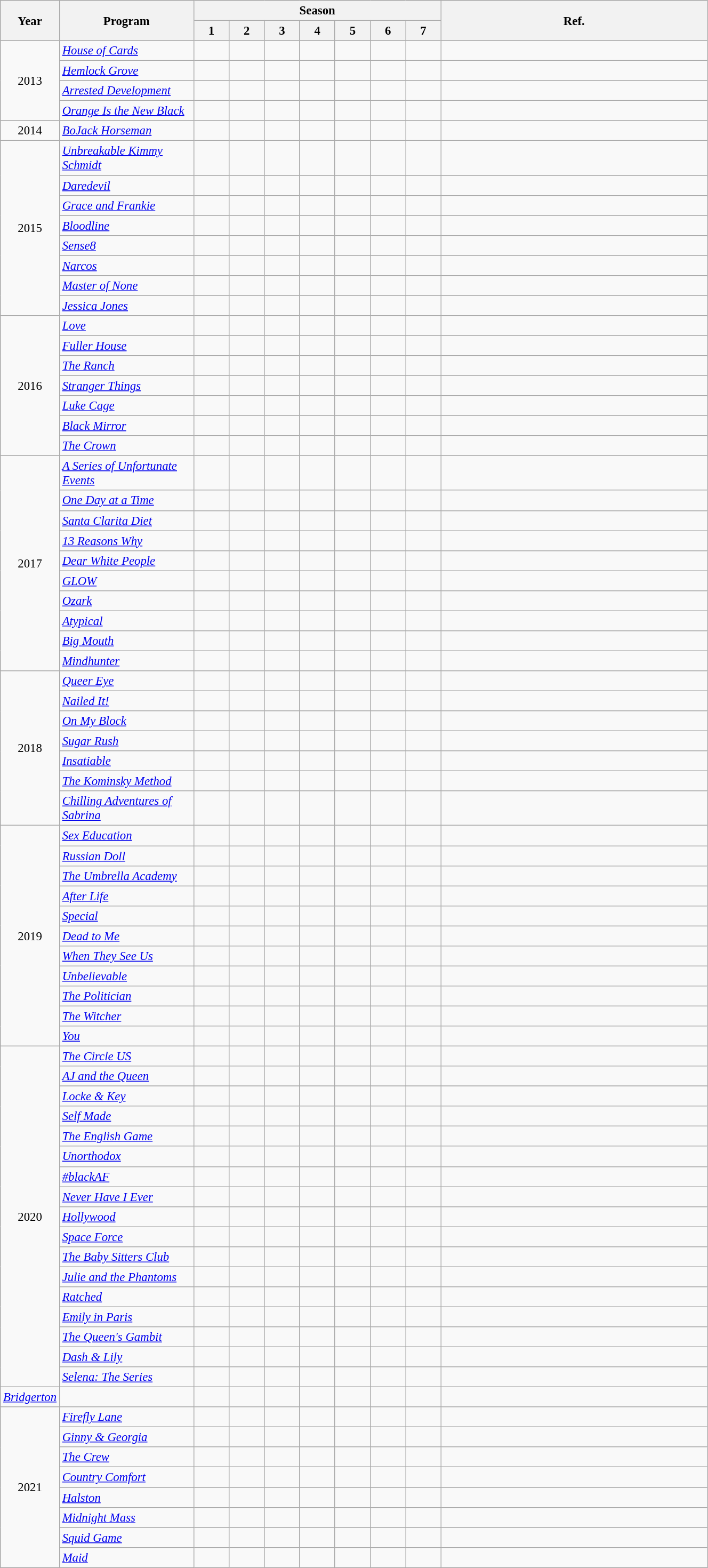<table class="wikitable plainrowheaders" style="font-size: 95%" width=70%>
<tr>
<th scope="col" style="width:1%;" rowspan="2">Year</th>
<th scope="col" style="width:19%;" rowspan="2">Program</th>
<th scope="col" style="width:80%;" colspan="7">Season</th>
<th rowspan="2">Ref.</th>
</tr>
<tr>
<th scope="col" style="width:5%;">1</th>
<th scope="col" style="width:5%;">2</th>
<th scope="col" style="width:5%;">3</th>
<th scope="col" style="width:5%;">4</th>
<th scope="col" style="width:5%;">5</th>
<th scope="col" style="width:5%;">6</th>
<th scope="col" style="width:5%;">7</th>
</tr>
<tr>
<td rowspan="4" style="text-align:center;">2013</td>
<td><em><a href='#'>House of Cards</a></em></td>
<td></td>
<td></td>
<td></td>
<td></td>
<td></td>
<td></td>
<td></td>
<td></td>
</tr>
<tr>
<td><em><a href='#'>Hemlock Grove</a></em></td>
<td></td>
<td></td>
<td></td>
<td></td>
<td></td>
<td></td>
<td></td>
<td></td>
</tr>
<tr>
<td><em><a href='#'>Arrested Development</a></em></td>
<td></td>
<td></td>
<td></td>
<td></td>
<td></td>
<td></td>
<td></td>
<td></td>
</tr>
<tr>
<td><em><a href='#'>Orange Is the New Black</a></em></td>
<td></td>
<td></td>
<td></td>
<td></td>
<td></td>
<td></td>
<td></td>
<td></td>
</tr>
<tr>
<td rowspan="1" style="text-align:center;">2014</td>
<td><em><a href='#'>BoJack Horseman</a></em></td>
<td></td>
<td></td>
<td></td>
<td></td>
<td></td>
<td></td>
<td></td>
<td></td>
</tr>
<tr>
<td rowspan="8" style="text-align:center;">2015</td>
<td><em><a href='#'>Unbreakable Kimmy Schmidt</a></em></td>
<td></td>
<td></td>
<td></td>
<td></td>
<td></td>
<td></td>
<td></td>
<td></td>
</tr>
<tr>
<td><em><a href='#'>Daredevil</a></em></td>
<td></td>
<td></td>
<td></td>
<td></td>
<td></td>
<td></td>
<td></td>
<td></td>
</tr>
<tr>
<td><em><a href='#'>Grace and Frankie</a></em></td>
<td></td>
<td></td>
<td></td>
<td></td>
<td></td>
<td></td>
<td></td>
<td></td>
</tr>
<tr>
<td><em><a href='#'>Bloodline</a></em></td>
<td></td>
<td></td>
<td></td>
<td></td>
<td></td>
<td></td>
<td></td>
<td></td>
</tr>
<tr>
<td><em><a href='#'>Sense8</a></em></td>
<td></td>
<td></td>
<td></td>
<td></td>
<td></td>
<td></td>
<td></td>
<td></td>
</tr>
<tr>
<td><em><a href='#'>Narcos</a></em></td>
<td></td>
<td></td>
<td></td>
<td></td>
<td></td>
<td></td>
<td></td>
<td></td>
</tr>
<tr>
<td><em><a href='#'>Master of None</a></em></td>
<td></td>
<td></td>
<td></td>
<td></td>
<td></td>
<td></td>
<td></td>
<td></td>
</tr>
<tr>
<td><em><a href='#'>Jessica Jones</a></em></td>
<td></td>
<td></td>
<td></td>
<td></td>
<td></td>
<td></td>
<td></td>
<td></td>
</tr>
<tr>
<td rowspan="7" style="text-align:center;">2016</td>
<td><em><a href='#'>Love</a></em></td>
<td></td>
<td></td>
<td></td>
<td></td>
<td></td>
<td></td>
<td></td>
<td></td>
</tr>
<tr>
<td><em><a href='#'>Fuller House</a></em></td>
<td></td>
<td></td>
<td></td>
<td></td>
<td></td>
<td></td>
<td></td>
<td></td>
</tr>
<tr>
<td><em><a href='#'>The Ranch</a></em></td>
<td></td>
<td></td>
<td></td>
<td></td>
<td></td>
<td></td>
<td></td>
<td></td>
</tr>
<tr>
<td><em><a href='#'>Stranger Things</a></em></td>
<td></td>
<td></td>
<td></td>
<td></td>
<td></td>
<td></td>
<td></td>
<td></td>
</tr>
<tr>
<td><em><a href='#'>Luke Cage</a></em></td>
<td></td>
<td></td>
<td></td>
<td></td>
<td></td>
<td></td>
<td></td>
<td></td>
</tr>
<tr>
<td><em><a href='#'>Black Mirror</a></em></td>
<td></td>
<td></td>
<td></td>
<td></td>
<td></td>
<td></td>
<td></td>
<td></td>
</tr>
<tr>
<td><em><a href='#'>The Crown</a></em></td>
<td></td>
<td></td>
<td></td>
<td></td>
<td></td>
<td></td>
<td></td>
<td></td>
</tr>
<tr>
<td rowspan="10" style="text-align:center;">2017</td>
<td><em><a href='#'>A Series of Unfortunate Events</a></em></td>
<td></td>
<td></td>
<td></td>
<td></td>
<td></td>
<td></td>
<td></td>
<td></td>
</tr>
<tr>
<td><em><a href='#'>One Day at a Time</a></em></td>
<td></td>
<td></td>
<td></td>
<td></td>
<td></td>
<td></td>
<td></td>
<td></td>
</tr>
<tr>
<td><em><a href='#'>Santa Clarita Diet</a></em></td>
<td></td>
<td></td>
<td></td>
<td></td>
<td></td>
<td></td>
<td></td>
<td></td>
</tr>
<tr>
<td><em><a href='#'>13 Reasons Why</a></em></td>
<td></td>
<td></td>
<td></td>
<td></td>
<td></td>
<td></td>
<td></td>
<td></td>
</tr>
<tr>
<td><em><a href='#'>Dear White People</a></em></td>
<td></td>
<td></td>
<td></td>
<td></td>
<td></td>
<td></td>
<td></td>
<td></td>
</tr>
<tr>
<td><em><a href='#'>GLOW</a></em></td>
<td></td>
<td></td>
<td></td>
<td></td>
<td></td>
<td></td>
<td></td>
<td></td>
</tr>
<tr>
<td><em><a href='#'>Ozark</a></em></td>
<td></td>
<td></td>
<td></td>
<td></td>
<td></td>
<td></td>
<td></td>
<td></td>
</tr>
<tr>
<td><em><a href='#'>Atypical</a></em></td>
<td></td>
<td></td>
<td></td>
<td></td>
<td></td>
<td></td>
<td></td>
<td></td>
</tr>
<tr>
<td><em><a href='#'>Big Mouth</a></em></td>
<td></td>
<td></td>
<td></td>
<td></td>
<td></td>
<td></td>
<td></td>
<td></td>
</tr>
<tr>
<td><em><a href='#'>Mindhunter</a></em></td>
<td></td>
<td></td>
<td></td>
<td></td>
<td></td>
<td></td>
<td></td>
<td></td>
</tr>
<tr>
<td rowspan="7" style="text-align:center;">2018</td>
<td><em><a href='#'>Queer Eye</a></em></td>
<td></td>
<td></td>
<td></td>
<td></td>
<td></td>
<td></td>
<td></td>
<td></td>
</tr>
<tr>
<td><em><a href='#'>Nailed It!</a></em></td>
<td></td>
<td></td>
<td></td>
<td></td>
<td></td>
<td></td>
<td></td>
<td></td>
</tr>
<tr>
<td><em><a href='#'>On My Block</a></em></td>
<td></td>
<td></td>
<td></td>
<td></td>
<td></td>
<td></td>
<td></td>
<td></td>
</tr>
<tr>
<td><em><a href='#'>Sugar Rush</a></em></td>
<td></td>
<td></td>
<td></td>
<td></td>
<td></td>
<td></td>
<td></td>
<td></td>
</tr>
<tr>
<td><em><a href='#'>Insatiable</a></em></td>
<td></td>
<td></td>
<td></td>
<td></td>
<td></td>
<td></td>
<td></td>
<td></td>
</tr>
<tr>
<td><em><a href='#'>The Kominsky Method</a></em></td>
<td></td>
<td></td>
<td></td>
<td></td>
<td></td>
<td></td>
<td></td>
<td></td>
</tr>
<tr>
<td><em><a href='#'>Chilling Adventures of Sabrina</a></em></td>
<td></td>
<td></td>
<td></td>
<td></td>
<td></td>
<td></td>
<td></td>
<td></td>
</tr>
<tr>
<td rowspan="11" style="text-align:center;">2019</td>
<td><em><a href='#'>Sex Education</a></em></td>
<td></td>
<td></td>
<td></td>
<td></td>
<td></td>
<td></td>
<td></td>
<td></td>
</tr>
<tr>
<td><em><a href='#'>Russian Doll</a></em></td>
<td></td>
<td></td>
<td></td>
<td></td>
<td></td>
<td></td>
<td></td>
<td></td>
</tr>
<tr>
<td><em><a href='#'>The Umbrella Academy</a></em></td>
<td></td>
<td></td>
<td></td>
<td></td>
<td></td>
<td></td>
<td></td>
<td></td>
</tr>
<tr>
<td><em><a href='#'>After Life</a></em></td>
<td></td>
<td></td>
<td></td>
<td></td>
<td></td>
<td></td>
<td></td>
<td></td>
</tr>
<tr>
<td><em><a href='#'>Special</a></em></td>
<td></td>
<td></td>
<td></td>
<td></td>
<td></td>
<td></td>
<td></td>
<td></td>
</tr>
<tr>
<td><em><a href='#'>Dead to Me</a></em></td>
<td></td>
<td></td>
<td></td>
<td></td>
<td></td>
<td></td>
<td></td>
<td></td>
</tr>
<tr>
<td><em><a href='#'>When They See Us</a></em></td>
<td></td>
<td></td>
<td></td>
<td></td>
<td></td>
<td></td>
<td></td>
<td></td>
</tr>
<tr>
<td><em><a href='#'>Unbelievable</a></em></td>
<td></td>
<td></td>
<td></td>
<td></td>
<td></td>
<td></td>
<td></td>
<td></td>
</tr>
<tr>
<td><em><a href='#'>The Politician</a></em></td>
<td></td>
<td></td>
<td></td>
<td></td>
<td></td>
<td></td>
<td></td>
<td></td>
</tr>
<tr>
<td><em><a href='#'>The Witcher</a></em></td>
<td></td>
<td></td>
<td></td>
<td></td>
<td></td>
<td></td>
<td></td>
<td></td>
</tr>
<tr>
<td><em><a href='#'>You</a></em></td>
<td></td>
<td></td>
<td></td>
<td></td>
<td></td>
<td></td>
<td></td>
<td></td>
</tr>
<tr>
<td rowspan="18" style="text-align:center;">2020</td>
<td><em><a href='#'>The Circle US</a></em></td>
<td></td>
<td></td>
<td></td>
<td></td>
<td></td>
<td></td>
<td></td>
<td></td>
</tr>
<tr>
<td><em><a href='#'>AJ and the Queen</a></em></td>
<td></td>
<td></td>
<td></td>
<td></td>
<td></td>
<td></td>
<td></td>
<td></td>
</tr>
<tr>
</tr>
<tr>
<td><em><a href='#'>Locke & Key</a></em></td>
<td></td>
<td></td>
<td></td>
<td></td>
<td></td>
<td></td>
<td></td>
<td></td>
</tr>
<tr>
<td><em><a href='#'>Self Made</a></em></td>
<td></td>
<td></td>
<td></td>
<td></td>
<td></td>
<td></td>
<td></td>
<td></td>
</tr>
<tr>
<td><em><a href='#'>The English Game</a></em></td>
<td></td>
<td></td>
<td></td>
<td></td>
<td></td>
<td></td>
<td></td>
<td></td>
</tr>
<tr>
<td><em><a href='#'>Unorthodox</a></em></td>
<td></td>
<td></td>
<td></td>
<td></td>
<td></td>
<td></td>
<td></td>
<td></td>
</tr>
<tr>
<td><em><a href='#'>#blackAF</a></em></td>
<td></td>
<td></td>
<td></td>
<td></td>
<td></td>
<td></td>
<td></td>
<td></td>
</tr>
<tr>
<td><em><a href='#'>Never Have I Ever</a></em></td>
<td></td>
<td></td>
<td></td>
<td></td>
<td></td>
<td></td>
<td></td>
<td></td>
</tr>
<tr>
<td><em><a href='#'>Hollywood</a></em></td>
<td></td>
<td></td>
<td></td>
<td></td>
<td></td>
<td></td>
<td></td>
<td></td>
</tr>
<tr>
<td><em><a href='#'>Space Force</a></em></td>
<td></td>
<td></td>
<td></td>
<td></td>
<td></td>
<td></td>
<td></td>
<td></td>
</tr>
<tr>
<td><em><a href='#'>The Baby Sitters Club</a></em></td>
<td></td>
<td></td>
<td></td>
<td></td>
<td></td>
<td></td>
<td></td>
<td></td>
</tr>
<tr>
<td><em><a href='#'>Julie and the Phantoms</a></em></td>
<td></td>
<td></td>
<td></td>
<td></td>
<td></td>
<td></td>
<td></td>
<td></td>
</tr>
<tr>
<td><em><a href='#'>Ratched</a></em></td>
<td></td>
<td></td>
<td></td>
<td></td>
<td></td>
<td></td>
<td></td>
<td></td>
</tr>
<tr>
<td><em><a href='#'>Emily in Paris</a></em></td>
<td></td>
<td></td>
<td></td>
<td></td>
<td></td>
<td></td>
<td></td>
<td></td>
</tr>
<tr>
<td><em><a href='#'>The Queen's Gambit</a></em></td>
<td></td>
<td></td>
<td></td>
<td></td>
<td></td>
<td></td>
<td></td>
<td></td>
</tr>
<tr>
<td><em><a href='#'>Dash & Lily</a></em></td>
<td></td>
<td></td>
<td></td>
<td></td>
<td></td>
<td></td>
<td></td>
<td></td>
</tr>
<tr>
<td><em><a href='#'>Selena: The Series</a></em></td>
<td></td>
<td></td>
<td></td>
<td></td>
<td></td>
<td></td>
<td></td>
<td></td>
</tr>
<tr>
<td><em><a href='#'>Bridgerton</a></em></td>
<td></td>
<td></td>
<td></td>
<td></td>
<td></td>
<td></td>
<td></td>
<td></td>
</tr>
<tr>
<td rowspan="8" style="text-align:center;">2021</td>
<td><em><a href='#'>Firefly Lane</a></em></td>
<td></td>
<td></td>
<td></td>
<td></td>
<td></td>
<td></td>
<td></td>
<td></td>
</tr>
<tr>
<td><em><a href='#'>Ginny & Georgia</a></em></td>
<td></td>
<td></td>
<td></td>
<td></td>
<td></td>
<td></td>
<td></td>
<td></td>
</tr>
<tr>
<td><em><a href='#'>The Crew</a></em></td>
<td></td>
<td></td>
<td></td>
<td></td>
<td></td>
<td></td>
<td></td>
<td></td>
</tr>
<tr>
<td><em><a href='#'>Country Comfort</a></em></td>
<td></td>
<td></td>
<td></td>
<td></td>
<td></td>
<td></td>
<td></td>
<td></td>
</tr>
<tr>
<td><a href='#'><em>Halston</em></a></td>
<td></td>
<td></td>
<td></td>
<td></td>
<td></td>
<td></td>
<td></td>
<td></td>
</tr>
<tr>
<td><em><a href='#'>Midnight Mass</a></em></td>
<td></td>
<td></td>
<td></td>
<td></td>
<td></td>
<td></td>
<td></td>
<td></td>
</tr>
<tr>
<td><em><a href='#'>Squid Game</a></em></td>
<td></td>
<td></td>
<td></td>
<td></td>
<td></td>
<td></td>
<td></td>
<td></td>
</tr>
<tr>
<td><em><a href='#'>Maid</a></em></td>
<td></td>
<td></td>
<td></td>
<td></td>
<td></td>
<td></td>
<td></td>
<td></td>
</tr>
</table>
